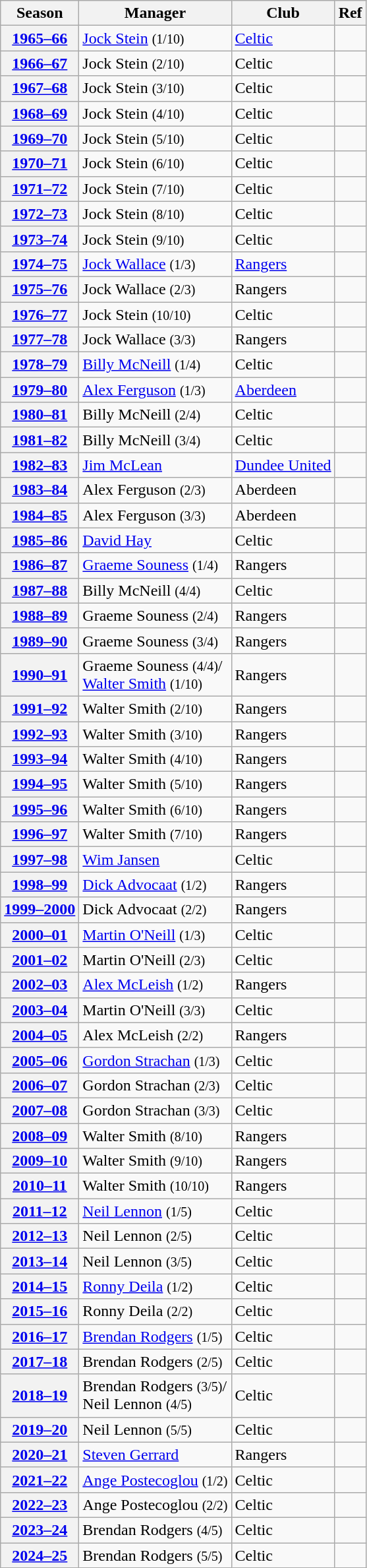<table class="sortable wikitable plainrowheaders">
<tr>
<th scope="col" class="unsortable">Season</th>
<th scope="col">Manager</th>
<th scope="col">Club</th>
<th scope="col" class="unsortable">Ref</th>
</tr>
<tr>
<th scope=row style=text-align:center><a href='#'>1965–66</a></th>
<td> <a href='#'>Jock Stein</a> <small>(1/10)</small></td>
<td><a href='#'>Celtic</a></td>
<td></td>
</tr>
<tr>
<th scope=row style=text-align:center><a href='#'>1966–67</a></th>
<td> Jock Stein <small>(2/10)</small></td>
<td>Celtic</td>
<td></td>
</tr>
<tr>
<th scope=row style=text-align:center><a href='#'>1967–68</a></th>
<td> Jock Stein <small>(3/10)</small></td>
<td>Celtic</td>
<td></td>
</tr>
<tr>
<th scope=row style=text-align:center><a href='#'>1968–69</a></th>
<td> Jock Stein <small>(4/10)</small></td>
<td>Celtic</td>
<td></td>
</tr>
<tr>
<th scope=row style=text-align:center><a href='#'>1969–70</a></th>
<td> Jock Stein <small>(5/10)</small></td>
<td>Celtic</td>
<td></td>
</tr>
<tr>
<th scope=row style=text-align:center><a href='#'>1970–71</a></th>
<td> Jock Stein <small>(6/10)</small></td>
<td>Celtic</td>
<td></td>
</tr>
<tr>
<th scope=row style=text-align:center><a href='#'>1971–72</a></th>
<td> Jock Stein <small>(7/10)</small></td>
<td>Celtic</td>
<td></td>
</tr>
<tr>
<th scope=row style=text-align:center><a href='#'>1972–73</a></th>
<td> Jock Stein <small>(8/10)</small></td>
<td>Celtic</td>
<td></td>
</tr>
<tr>
<th scope=row style=text-align:center><a href='#'>1973–74</a></th>
<td> Jock Stein <small>(9/10)</small></td>
<td>Celtic</td>
<td></td>
</tr>
<tr>
<th scope=row style=text-align:center><a href='#'>1974–75</a></th>
<td> <a href='#'>Jock Wallace</a> <small>(1/3)</small></td>
<td><a href='#'>Rangers</a></td>
<td></td>
</tr>
<tr>
<th scope=row style=text-align:center><a href='#'>1975–76</a></th>
<td> Jock Wallace <small>(2/3)</small></td>
<td>Rangers</td>
<td></td>
</tr>
<tr>
<th scope=row style=text-align:center><a href='#'>1976–77</a></th>
<td> Jock Stein <small>(10/10)</small></td>
<td>Celtic</td>
<td></td>
</tr>
<tr>
<th scope=row style=text-align:center><a href='#'>1977–78</a></th>
<td> Jock Wallace <small>(3/3)</small></td>
<td>Rangers</td>
<td></td>
</tr>
<tr>
<th scope=row style=text-align:center><a href='#'>1978–79</a></th>
<td> <a href='#'>Billy McNeill</a> <small>(1/4)</small></td>
<td>Celtic</td>
<td></td>
</tr>
<tr>
<th scope=row style=text-align:center><a href='#'>1979–80</a></th>
<td> <a href='#'>Alex Ferguson</a> <small>(1/3)</small></td>
<td><a href='#'>Aberdeen</a></td>
<td></td>
</tr>
<tr>
<th scope=row style=text-align:center><a href='#'>1980–81</a></th>
<td> Billy McNeill <small>(2/4)</small></td>
<td>Celtic</td>
<td></td>
</tr>
<tr>
<th scope=row style=text-align:center><a href='#'>1981–82</a></th>
<td> Billy McNeill <small>(3/4)</small></td>
<td>Celtic</td>
<td></td>
</tr>
<tr>
<th scope=row style=text-align:center><a href='#'>1982–83</a></th>
<td> <a href='#'>Jim McLean</a></td>
<td><a href='#'>Dundee United</a></td>
<td></td>
</tr>
<tr>
<th scope=row style=text-align:center><a href='#'>1983–84</a></th>
<td> Alex Ferguson <small>(2/3)</small></td>
<td>Aberdeen</td>
<td></td>
</tr>
<tr>
<th scope=row style=text-align:center><a href='#'>1984–85</a></th>
<td> Alex Ferguson <small>(3/3)</small></td>
<td>Aberdeen</td>
<td></td>
</tr>
<tr>
<th scope=row style=text-align:center><a href='#'>1985–86</a></th>
<td> <a href='#'>David Hay</a></td>
<td>Celtic</td>
<td></td>
</tr>
<tr>
<th scope=row style=text-align:center><a href='#'>1986–87</a></th>
<td> <a href='#'>Graeme Souness</a> <small>(1/4)</small></td>
<td>Rangers</td>
<td></td>
</tr>
<tr>
<th scope=row style=text-align:center><a href='#'>1987–88</a></th>
<td> Billy McNeill <small>(4/4)</small></td>
<td>Celtic</td>
<td></td>
</tr>
<tr>
<th scope=row style=text-align:center><a href='#'>1988–89</a></th>
<td> Graeme Souness <small>(2/4)</small></td>
<td>Rangers</td>
<td></td>
</tr>
<tr>
<th scope=row style=text-align:center><a href='#'>1989–90</a></th>
<td> Graeme Souness <small>(3/4)</small></td>
<td>Rangers</td>
<td></td>
</tr>
<tr>
<th scope=row style=text-align:center><a href='#'>1990–91</a></th>
<td> Graeme Souness  <small>(4/4)</small>/<br> <a href='#'>Walter Smith</a> <small>(1/10)</small></td>
<td>Rangers</td>
<td></td>
</tr>
<tr>
<th scope=row style=text-align:center><a href='#'>1991–92</a></th>
<td> Walter Smith <small>(2/10)</small></td>
<td>Rangers</td>
<td></td>
</tr>
<tr>
<th scope=row style=text-align:center><a href='#'>1992–93</a></th>
<td> Walter Smith <small>(3/10)</small></td>
<td>Rangers</td>
<td></td>
</tr>
<tr>
<th scope=row style=text-align:center><a href='#'>1993–94</a></th>
<td> Walter Smith <small>(4/10)</small></td>
<td>Rangers</td>
<td></td>
</tr>
<tr>
<th scope=row style=text-align:center><a href='#'>1994–95</a></th>
<td> Walter Smith <small>(5/10)</small></td>
<td>Rangers</td>
<td></td>
</tr>
<tr>
<th scope=row style=text-align:center><a href='#'>1995–96</a></th>
<td> Walter Smith <small>(6/10)</small></td>
<td>Rangers</td>
<td></td>
</tr>
<tr>
<th scope=row style=text-align:center><a href='#'>1996–97</a></th>
<td> Walter Smith <small>(7/10)</small></td>
<td>Rangers</td>
<td></td>
</tr>
<tr>
<th scope=row style=text-align:center><a href='#'>1997–98</a></th>
<td> <a href='#'>Wim Jansen</a></td>
<td>Celtic</td>
<td></td>
</tr>
<tr>
<th scope=row style=text-align:center><a href='#'>1998–99</a></th>
<td> <a href='#'>Dick Advocaat</a> <small>(1/2)</small></td>
<td>Rangers</td>
<td></td>
</tr>
<tr>
<th scope=row style=text-align:center><a href='#'>1999–2000</a></th>
<td> Dick Advocaat <small>(2/2)</small></td>
<td>Rangers</td>
<td></td>
</tr>
<tr>
<th scope=row style=text-align:center><a href='#'>2000–01</a></th>
<td> <a href='#'>Martin O'Neill</a> <small>(1/3)</small></td>
<td>Celtic</td>
<td></td>
</tr>
<tr>
<th scope=row style=text-align:center><a href='#'>2001–02</a></th>
<td> Martin O'Neill <small>(2/3)</small></td>
<td>Celtic</td>
<td></td>
</tr>
<tr>
<th scope=row style=text-align:center><a href='#'>2002–03</a></th>
<td> <a href='#'>Alex McLeish</a> <small>(1/2)</small></td>
<td>Rangers</td>
<td></td>
</tr>
<tr>
<th scope=row style=text-align:center><a href='#'>2003–04</a></th>
<td> Martin O'Neill <small>(3/3)</small></td>
<td>Celtic</td>
<td></td>
</tr>
<tr>
<th scope=row style=text-align:center><a href='#'>2004–05</a></th>
<td> Alex McLeish <small>(2/2)</small></td>
<td>Rangers</td>
<td></td>
</tr>
<tr>
<th scope=row style=text-align:center><a href='#'>2005–06</a></th>
<td> <a href='#'>Gordon Strachan</a> <small>(1/3)</small></td>
<td>Celtic</td>
<td></td>
</tr>
<tr>
<th scope=row style=text-align:center><a href='#'>2006–07</a></th>
<td> Gordon Strachan <small>(2/3)</small></td>
<td>Celtic</td>
<td></td>
</tr>
<tr>
<th scope=row style=text-align:center><a href='#'>2007–08</a></th>
<td> Gordon Strachan <small>(3/3)</small></td>
<td>Celtic</td>
<td></td>
</tr>
<tr>
<th scope=row style=text-align:center><a href='#'>2008–09</a></th>
<td> Walter Smith <small>(8/10)</small></td>
<td>Rangers</td>
<td></td>
</tr>
<tr>
<th scope=row style=text-align:center><a href='#'>2009–10</a></th>
<td> Walter Smith <small>(9/10)</small></td>
<td>Rangers</td>
<td></td>
</tr>
<tr>
<th scope=row style=text-align:center><a href='#'>2010–11</a></th>
<td> Walter Smith  <small>(10/10)</small></td>
<td>Rangers</td>
<td></td>
</tr>
<tr>
<th scope=row style=text-align:center><a href='#'>2011–12</a></th>
<td> <a href='#'>Neil Lennon</a> <small>(1/5)</small></td>
<td>Celtic</td>
<td></td>
</tr>
<tr>
<th scope=row style=text-align:center><a href='#'>2012–13</a></th>
<td> Neil Lennon <small>(2/5)</small></td>
<td>Celtic</td>
<td></td>
</tr>
<tr>
<th scope=row style=text-align:center><a href='#'>2013–14</a></th>
<td> Neil Lennon <small>(3/5)</small></td>
<td>Celtic</td>
<td></td>
</tr>
<tr>
<th scope=row style=text-align:center><a href='#'>2014–15</a></th>
<td> <a href='#'>Ronny Deila</a> <small>(1/2)</small></td>
<td>Celtic</td>
<td></td>
</tr>
<tr>
<th scope=row style=text-align:center><a href='#'>2015–16</a></th>
<td> Ronny Deila <small>(2/2)</small></td>
<td>Celtic</td>
<td></td>
</tr>
<tr>
<th scope=row style=text-align:center><a href='#'>2016–17</a></th>
<td> <a href='#'>Brendan Rodgers</a> <small>(1/5)</small></td>
<td>Celtic</td>
<td></td>
</tr>
<tr>
<th scope=row style=text-align:center><a href='#'>2017–18</a></th>
<td> Brendan Rodgers <small>(2/5)</small></td>
<td>Celtic</td>
<td></td>
</tr>
<tr>
<th scope=row style=text-align:center><a href='#'>2018–19</a></th>
<td> Brendan Rodgers <small>(3/5)</small>/<br> Neil Lennon <small>(4/5)</small></td>
<td>Celtic</td>
<td></td>
</tr>
<tr>
<th scope=row style=text-align:center><a href='#'>2019–20</a></th>
<td> Neil Lennon <small>(5/5)</small></td>
<td>Celtic</td>
<td></td>
</tr>
<tr>
<th scope=row style=text-align:center><a href='#'>2020–21</a></th>
<td> <a href='#'>Steven Gerrard</a></td>
<td>Rangers</td>
<td></td>
</tr>
<tr>
<th scope=row style=text-align:center><a href='#'>2021–22</a></th>
<td> <a href='#'>Ange Postecoglou</a> <small>(1/2)</small></td>
<td>Celtic</td>
<td></td>
</tr>
<tr>
<th scope=row style=text-align:center><a href='#'>2022–23</a></th>
<td> Ange Postecoglou <small>(2/2)</small></td>
<td>Celtic</td>
<td></td>
</tr>
<tr>
<th scope=row style=text-align:center><a href='#'>2023–24</a></th>
<td> Brendan Rodgers <small>(4/5)</small></td>
<td>Celtic</td>
<td></td>
</tr>
<tr>
<th scope=row style=text-align:center><a href='#'>2024–25</a></th>
<td> Brendan Rodgers <small>(5/5)</small></td>
<td>Celtic</td>
</tr>
</table>
